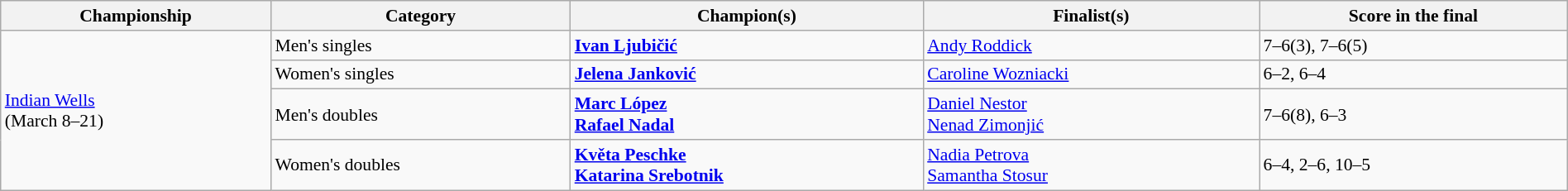<table class="wikitable" style="font-size:90%;" width=100%>
<tr>
<th>Championship</th>
<th>Category</th>
<th>Champion(s)</th>
<th>Finalist(s)</th>
<th>Score in the final</th>
</tr>
<tr>
<td rowspan="4"><a href='#'>Indian Wells</a><br>(March 8–21)</td>
<td>Men's singles</td>
<td> <strong><a href='#'>Ivan Ljubičić</a></strong></td>
<td> <a href='#'>Andy Roddick</a></td>
<td>7–6(3), 7–6(5)</td>
</tr>
<tr>
<td>Women's singles</td>
<td> <strong><a href='#'>Jelena Janković</a></strong></td>
<td> <a href='#'>Caroline Wozniacki</a></td>
<td>6–2, 6–4</td>
</tr>
<tr>
<td>Men's doubles</td>
<td> <strong><a href='#'>Marc López</a></strong> <br> <strong><a href='#'>Rafael Nadal</a></strong></td>
<td> <a href='#'>Daniel Nestor</a> <br> <a href='#'>Nenad Zimonjić</a></td>
<td>7–6(8), 6–3</td>
</tr>
<tr>
<td>Women's doubles</td>
<td> <strong><a href='#'>Květa Peschke</a></strong> <br> <strong><a href='#'>Katarina Srebotnik</a></strong></td>
<td> <a href='#'>Nadia Petrova</a> <br> <a href='#'>Samantha Stosur</a></td>
<td>6–4, 2–6, 10–5</td>
</tr>
</table>
